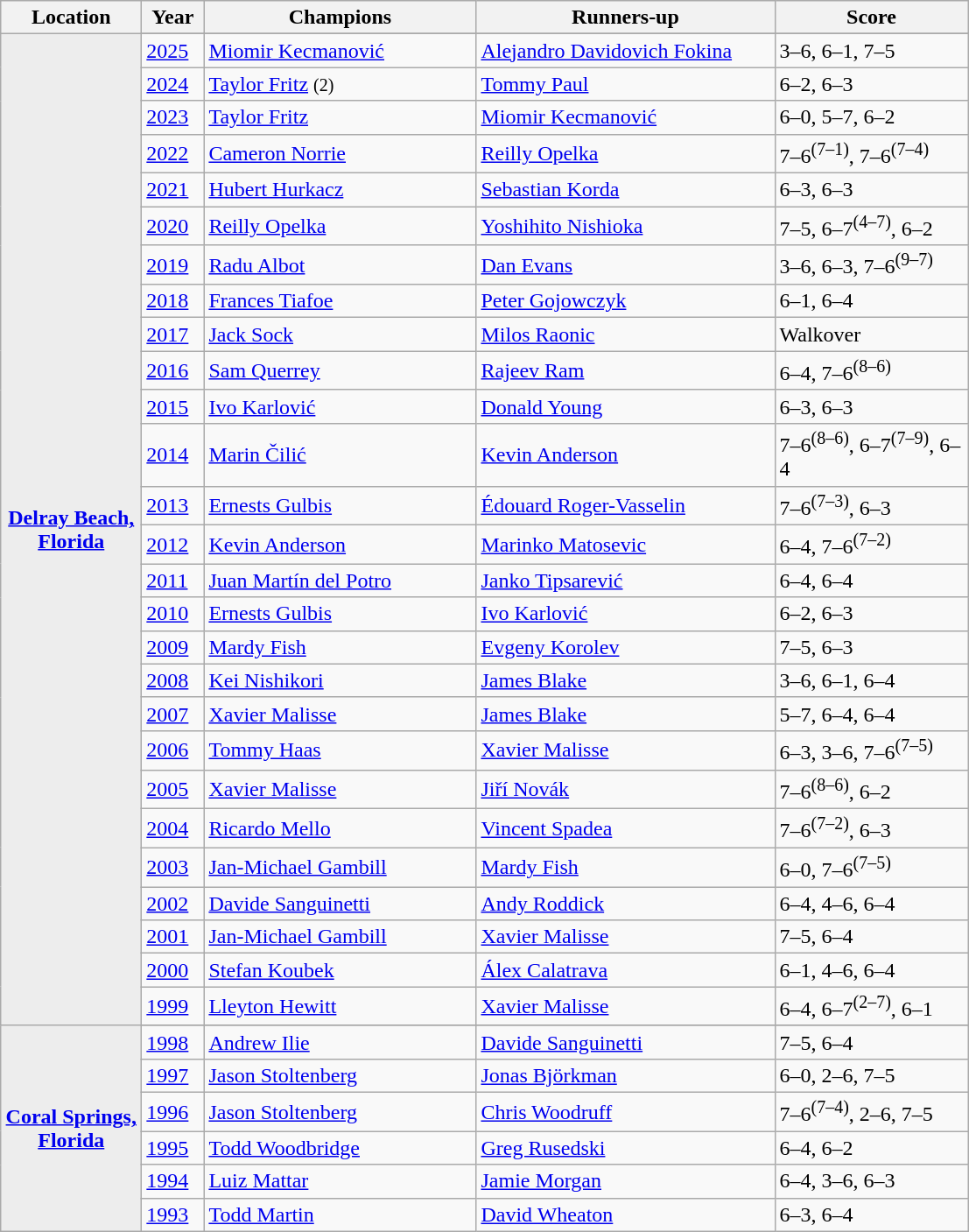<table class=wikitable>
<tr>
<th style="width:100px">Location</th>
<th style="width:40px">Year</th>
<th style="width:200px">Champions</th>
<th style="width:220px">Runners-up</th>
<th style="width:140px" class="unsortable">Score</th>
</tr>
<tr>
<th rowspan="28" style="background:#ededed"><a href='#'>Delray Beach, Florida</a></th>
</tr>
<tr>
<td><a href='#'>2025</a></td>
<td> <a href='#'>Miomir Kecmanović</a></td>
<td> <a href='#'>Alejandro Davidovich Fokina</a></td>
<td>3–6, 6–1, 7–5</td>
</tr>
<tr>
<td><a href='#'>2024</a></td>
<td> <a href='#'>Taylor Fritz</a> <small>(2)</small></td>
<td> <a href='#'>Tommy Paul</a></td>
<td>6–2, 6–3</td>
</tr>
<tr>
<td><a href='#'>2023</a></td>
<td> <a href='#'>Taylor Fritz</a></td>
<td> <a href='#'>Miomir Kecmanović</a></td>
<td>6–0, 5–7, 6–2</td>
</tr>
<tr>
<td><a href='#'>2022</a></td>
<td> <a href='#'>Cameron Norrie</a></td>
<td> <a href='#'>Reilly Opelka</a></td>
<td>7–6<sup>(7–1)</sup>, 7–6<sup>(7–4)</sup></td>
</tr>
<tr>
<td><a href='#'>2021</a></td>
<td> <a href='#'>Hubert Hurkacz</a></td>
<td> <a href='#'>Sebastian Korda</a></td>
<td>6–3, 6–3</td>
</tr>
<tr>
<td><a href='#'>2020</a></td>
<td> <a href='#'>Reilly Opelka</a></td>
<td> <a href='#'>Yoshihito Nishioka</a></td>
<td>7–5, 6–7<sup>(4–7)</sup>, 6–2</td>
</tr>
<tr>
<td><a href='#'>2019</a></td>
<td> <a href='#'>Radu Albot</a></td>
<td> <a href='#'>Dan Evans</a></td>
<td>3–6, 6–3, 7–6<sup>(9–7)</sup></td>
</tr>
<tr>
<td><a href='#'>2018</a></td>
<td> <a href='#'>Frances Tiafoe</a></td>
<td> <a href='#'>Peter Gojowczyk</a></td>
<td>6–1, 6–4</td>
</tr>
<tr>
<td><a href='#'>2017</a></td>
<td> <a href='#'>Jack Sock</a></td>
<td> <a href='#'>Milos Raonic</a></td>
<td>Walkover</td>
</tr>
<tr>
<td><a href='#'>2016</a></td>
<td> <a href='#'>Sam Querrey</a></td>
<td> <a href='#'>Rajeev Ram</a></td>
<td>6–4, 7–6<sup>(8–6)</sup></td>
</tr>
<tr>
<td><a href='#'>2015</a></td>
<td> <a href='#'>Ivo Karlović</a></td>
<td> <a href='#'>Donald Young</a></td>
<td>6–3, 6–3</td>
</tr>
<tr>
<td><a href='#'>2014</a></td>
<td> <a href='#'>Marin Čilić</a></td>
<td> <a href='#'>Kevin Anderson</a></td>
<td>7–6<sup>(8–6)</sup>, 6–7<sup>(7–9)</sup>, 6–4</td>
</tr>
<tr>
<td><a href='#'>2013</a></td>
<td> <a href='#'>Ernests Gulbis</a> </td>
<td> <a href='#'>Édouard Roger-Vasselin</a></td>
<td>7–6<sup>(7–3)</sup>, 6–3</td>
</tr>
<tr>
<td><a href='#'>2012</a></td>
<td> <a href='#'>Kevin Anderson</a></td>
<td> <a href='#'>Marinko Matosevic</a></td>
<td>6–4, 7–6<sup>(7–2)</sup></td>
</tr>
<tr>
<td><a href='#'>2011</a></td>
<td> <a href='#'>Juan Martín del Potro</a></td>
<td> <a href='#'>Janko Tipsarević</a></td>
<td>6–4, 6–4</td>
</tr>
<tr>
<td><a href='#'>2010</a></td>
<td> <a href='#'>Ernests Gulbis</a></td>
<td> <a href='#'>Ivo Karlović</a></td>
<td>6–2, 6–3</td>
</tr>
<tr>
<td><a href='#'>2009</a></td>
<td> <a href='#'>Mardy Fish</a></td>
<td> <a href='#'>Evgeny Korolev</a></td>
<td>7–5, 6–3</td>
</tr>
<tr>
<td><a href='#'>2008</a></td>
<td> <a href='#'>Kei Nishikori</a></td>
<td> <a href='#'>James Blake</a></td>
<td>3–6, 6–1, 6–4</td>
</tr>
<tr>
<td><a href='#'>2007</a></td>
<td> <a href='#'>Xavier Malisse</a> </td>
<td> <a href='#'>James Blake</a></td>
<td>5–7, 6–4, 6–4</td>
</tr>
<tr>
<td><a href='#'>2006</a></td>
<td> <a href='#'>Tommy Haas</a></td>
<td> <a href='#'>Xavier Malisse</a></td>
<td>6–3, 3–6, 7–6<sup>(7–5)</sup></td>
</tr>
<tr>
<td><a href='#'>2005</a></td>
<td> <a href='#'>Xavier Malisse</a></td>
<td> <a href='#'>Jiří Novák</a></td>
<td>7–6<sup>(8–6)</sup>, 6–2</td>
</tr>
<tr>
<td><a href='#'>2004</a></td>
<td> <a href='#'>Ricardo Mello</a></td>
<td> <a href='#'>Vincent Spadea</a></td>
<td>7–6<sup>(7–2)</sup>, 6–3</td>
</tr>
<tr>
<td><a href='#'>2003</a></td>
<td> <a href='#'>Jan-Michael Gambill</a> </td>
<td> <a href='#'>Mardy Fish</a></td>
<td>6–0, 7–6<sup>(7–5)</sup></td>
</tr>
<tr>
<td><a href='#'>2002</a></td>
<td> <a href='#'>Davide Sanguinetti</a></td>
<td> <a href='#'>Andy Roddick</a></td>
<td>6–4, 4–6, 6–4</td>
</tr>
<tr>
<td><a href='#'>2001</a></td>
<td> <a href='#'>Jan-Michael Gambill</a></td>
<td> <a href='#'>Xavier Malisse</a></td>
<td>7–5, 6–4</td>
</tr>
<tr>
<td><a href='#'>2000</a></td>
<td> <a href='#'>Stefan Koubek</a></td>
<td> <a href='#'>Álex Calatrava</a></td>
<td>6–1, 4–6, 6–4</td>
</tr>
<tr>
<td><a href='#'>1999</a></td>
<td> <a href='#'>Lleyton Hewitt</a></td>
<td> <a href='#'>Xavier Malisse</a></td>
<td>6–4, 6–7<sup>(2–7)</sup>, 6–1</td>
</tr>
<tr>
<th rowspan="7" style="background:#ededed"><a href='#'>Coral Springs, Florida</a></th>
</tr>
<tr>
<td><a href='#'>1998</a></td>
<td> <a href='#'>Andrew Ilie</a></td>
<td> <a href='#'>Davide Sanguinetti</a></td>
<td>7–5, 6–4</td>
</tr>
<tr>
<td><a href='#'>1997</a></td>
<td> <a href='#'>Jason Stoltenberg</a> </td>
<td> <a href='#'>Jonas Björkman</a></td>
<td>6–0, 2–6, 7–5</td>
</tr>
<tr>
<td><a href='#'>1996</a></td>
<td> <a href='#'>Jason Stoltenberg</a></td>
<td> <a href='#'>Chris Woodruff</a></td>
<td>7–6<sup>(7–4)</sup>, 2–6, 7–5</td>
</tr>
<tr>
<td><a href='#'>1995</a></td>
<td> <a href='#'>Todd Woodbridge</a></td>
<td> <a href='#'>Greg Rusedski</a></td>
<td>6–4, 6–2</td>
</tr>
<tr>
<td><a href='#'>1994</a></td>
<td> <a href='#'>Luiz Mattar</a></td>
<td> <a href='#'>Jamie Morgan</a></td>
<td>6–4, 3–6, 6–3</td>
</tr>
<tr>
<td><a href='#'>1993</a></td>
<td> <a href='#'>Todd Martin</a></td>
<td> <a href='#'>David Wheaton</a></td>
<td>6–3, 6–4</td>
</tr>
</table>
